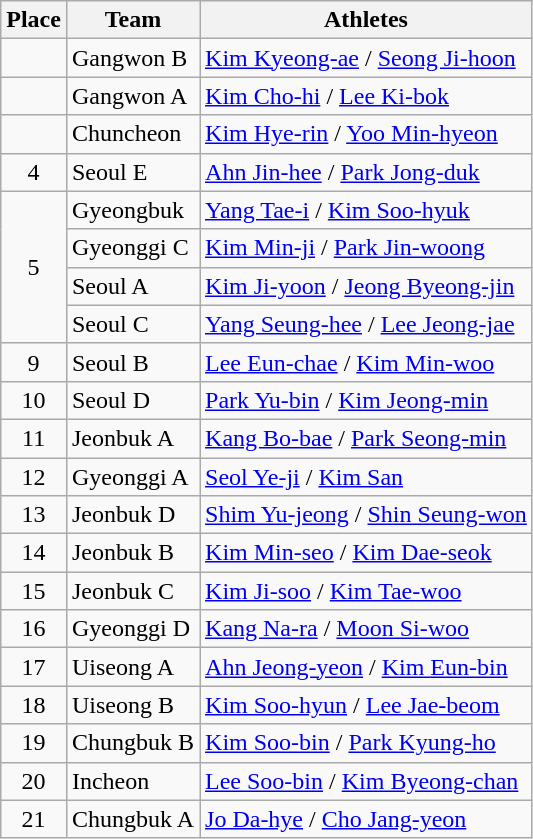<table class="wikitable">
<tr>
<th>Place</th>
<th>Team</th>
<th>Athletes</th>
</tr>
<tr>
<td align=center></td>
<td> Gangwon B</td>
<td><a href='#'>Kim Kyeong-ae</a> / <a href='#'>Seong Ji-hoon</a></td>
</tr>
<tr>
<td align=center></td>
<td> Gangwon A</td>
<td><a href='#'>Kim Cho-hi</a> / <a href='#'>Lee Ki-bok</a></td>
</tr>
<tr>
<td align=center></td>
<td> Chuncheon</td>
<td><a href='#'>Kim Hye-rin</a> / <a href='#'>Yoo Min-hyeon</a></td>
</tr>
<tr>
<td align=center>4</td>
<td> Seoul E</td>
<td><a href='#'>Ahn Jin-hee</a> / <a href='#'>Park Jong-duk</a></td>
</tr>
<tr>
<td rowspan=4 align=center>5</td>
<td> Gyeongbuk</td>
<td><a href='#'>Yang Tae-i</a> / <a href='#'>Kim Soo-hyuk</a></td>
</tr>
<tr>
<td> Gyeonggi C</td>
<td><a href='#'>Kim Min-ji</a> / <a href='#'>Park Jin-woong</a></td>
</tr>
<tr>
<td> Seoul A</td>
<td><a href='#'>Kim Ji-yoon</a> / <a href='#'>Jeong Byeong-jin</a></td>
</tr>
<tr>
<td> Seoul C</td>
<td><a href='#'>Yang Seung-hee</a> / <a href='#'>Lee Jeong-jae</a></td>
</tr>
<tr>
<td align=center>9</td>
<td> Seoul B</td>
<td><a href='#'>Lee Eun-chae</a> / <a href='#'>Kim Min-woo</a></td>
</tr>
<tr>
<td align=center>10</td>
<td> Seoul D</td>
<td><a href='#'>Park Yu-bin</a> / <a href='#'>Kim Jeong-min</a></td>
</tr>
<tr>
<td align=center>11</td>
<td> Jeonbuk A</td>
<td><a href='#'>Kang Bo-bae</a> / <a href='#'>Park Seong-min</a></td>
</tr>
<tr>
<td align=center>12</td>
<td> Gyeonggi A</td>
<td><a href='#'>Seol Ye-ji</a> / <a href='#'>Kim San</a></td>
</tr>
<tr>
<td align=center>13</td>
<td> Jeonbuk D</td>
<td><a href='#'>Shim Yu-jeong</a> / <a href='#'>Shin Seung-won</a></td>
</tr>
<tr>
<td align=center>14</td>
<td> Jeonbuk B</td>
<td><a href='#'>Kim Min-seo</a> / <a href='#'>Kim Dae-seok</a></td>
</tr>
<tr>
<td align=center>15</td>
<td> Jeonbuk C</td>
<td><a href='#'>Kim Ji-soo</a> / <a href='#'>Kim Tae-woo</a></td>
</tr>
<tr>
<td align=center>16</td>
<td> Gyeonggi D</td>
<td><a href='#'>Kang Na-ra</a> / <a href='#'>Moon Si-woo</a></td>
</tr>
<tr>
<td align=center>17</td>
<td> Uiseong A</td>
<td><a href='#'>Ahn Jeong-yeon</a> / <a href='#'>Kim Eun-bin</a></td>
</tr>
<tr>
<td align=center>18</td>
<td> Uiseong B</td>
<td><a href='#'>Kim Soo-hyun</a> / <a href='#'>Lee Jae-beom</a></td>
</tr>
<tr>
<td align=center>19</td>
<td> Chungbuk B</td>
<td><a href='#'>Kim Soo-bin</a> / <a href='#'>Park Kyung-ho</a></td>
</tr>
<tr>
<td align=center>20</td>
<td> Incheon</td>
<td><a href='#'>Lee Soo-bin</a> / <a href='#'>Kim Byeong-chan</a></td>
</tr>
<tr>
<td align=center>21</td>
<td> Chungbuk A</td>
<td><a href='#'>Jo Da-hye</a> / <a href='#'>Cho Jang-yeon</a></td>
</tr>
</table>
